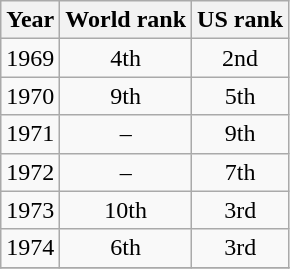<table class=wikitable>
<tr>
<th>Year</th>
<th>World rank</th>
<th>US rank</th>
</tr>
<tr>
<td>1969</td>
<td align="center">4th</td>
<td align="center">2nd</td>
</tr>
<tr>
<td>1970</td>
<td align="center">9th</td>
<td align="center">5th</td>
</tr>
<tr>
<td>1971</td>
<td align="center">–</td>
<td align="center">9th</td>
</tr>
<tr>
<td>1972</td>
<td align="center">–</td>
<td align="center">7th</td>
</tr>
<tr>
<td>1973</td>
<td align="center">10th</td>
<td align="center">3rd</td>
</tr>
<tr>
<td>1974</td>
<td align="center">6th</td>
<td align="center">3rd</td>
</tr>
<tr>
</tr>
</table>
